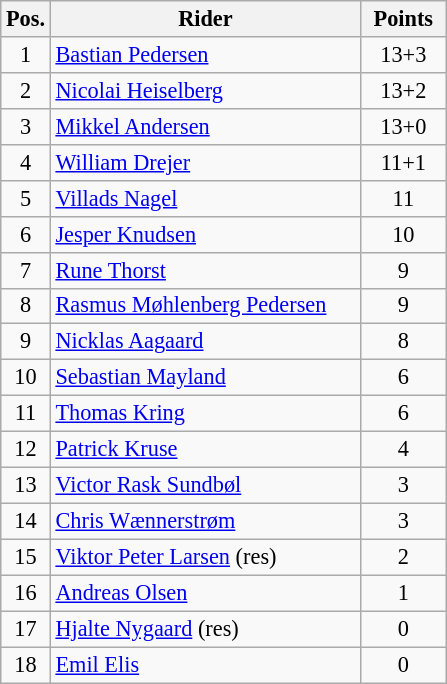<table class=wikitable style="font-size:93%;">
<tr>
<th width=25px>Pos.</th>
<th width=200px>Rider</th>
<th width=50px>Points</th>
</tr>
<tr align=center>
<td>1</td>
<td align=left><a href='#'>Bastian Pedersen</a></td>
<td>13+3</td>
</tr>
<tr align=center>
<td>2</td>
<td align=left><a href='#'>Nicolai Heiselberg</a></td>
<td>13+2</td>
</tr>
<tr align=center>
<td>3</td>
<td align=left><a href='#'>Mikkel Andersen</a></td>
<td>13+0</td>
</tr>
<tr align=center>
<td>4</td>
<td align=left><a href='#'>William Drejer</a></td>
<td>11+1</td>
</tr>
<tr align=center>
<td>5</td>
<td align=left><a href='#'>Villads Nagel</a></td>
<td>11</td>
</tr>
<tr align=center>
<td>6</td>
<td align=left><a href='#'>Jesper Knudsen</a></td>
<td>10</td>
</tr>
<tr align=center>
<td>7</td>
<td align=left><a href='#'>Rune Thorst</a></td>
<td>9</td>
</tr>
<tr align=center>
<td>8</td>
<td align=left><a href='#'>Rasmus Møhlenberg Pedersen</a></td>
<td>9</td>
</tr>
<tr align=center>
<td>9</td>
<td align=left><a href='#'>Nicklas Aagaard</a></td>
<td>8</td>
</tr>
<tr align=center>
<td>10</td>
<td align=left><a href='#'>Sebastian Mayland</a></td>
<td>6</td>
</tr>
<tr align=center>
<td>11</td>
<td align=left><a href='#'>Thomas Kring</a></td>
<td>6</td>
</tr>
<tr align=center>
<td>12</td>
<td align=left><a href='#'>Patrick Kruse</a></td>
<td>4</td>
</tr>
<tr align=center>
<td>13</td>
<td align=left><a href='#'>Victor Rask Sundbøl</a></td>
<td>3</td>
</tr>
<tr align=center>
<td>14</td>
<td align=left><a href='#'>Chris Wænnerstrøm</a></td>
<td>3</td>
</tr>
<tr align=center>
<td>15</td>
<td align=left><a href='#'>Viktor Peter Larsen</a> (res)</td>
<td>2</td>
</tr>
<tr align=center>
<td>16</td>
<td align=left><a href='#'>Andreas Olsen</a></td>
<td>1</td>
</tr>
<tr align=center>
<td>17</td>
<td align=left><a href='#'>Hjalte Nygaard</a> (res)</td>
<td>0</td>
</tr>
<tr align=center>
<td>18</td>
<td align=left><a href='#'>Emil Elis</a></td>
<td>0</td>
</tr>
</table>
